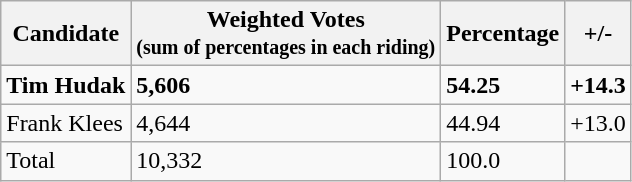<table class="wikitable">
<tr>
<th>Candidate</th>
<th>Weighted Votes<br><small>(sum of percentages in each riding)</small></th>
<th>Percentage</th>
<th>+/-</th>
</tr>
<tr>
<td><strong>Tim Hudak</strong></td>
<td><strong>5,606</strong></td>
<td><strong>54.25</strong></td>
<td><strong>+14.3</strong></td>
</tr>
<tr>
<td>Frank Klees</td>
<td>4,644</td>
<td>44.94</td>
<td>+13.0</td>
</tr>
<tr>
<td>Total</td>
<td>10,332</td>
<td>100.0</td>
</tr>
</table>
